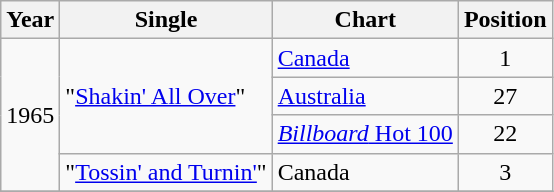<table class="wikitable">
<tr>
<th>Year</th>
<th>Single</th>
<th>Chart</th>
<th>Position</th>
</tr>
<tr>
<td rowspan="4">1965</td>
<td rowspan="3">"<a href='#'>Shakin' All Over</a>"</td>
<td><a href='#'>Canada</a></td>
<td align="center">1</td>
</tr>
<tr>
<td><a href='#'>Australia</a></td>
<td align="center">27</td>
</tr>
<tr>
<td><a href='#'><em>Billboard</em> Hot 100</a></td>
<td align="center">22</td>
</tr>
<tr>
<td rowspan="1">"<a href='#'>Tossin' and Turnin'</a>"</td>
<td>Canada</td>
<td align="center">3</td>
</tr>
<tr>
</tr>
</table>
